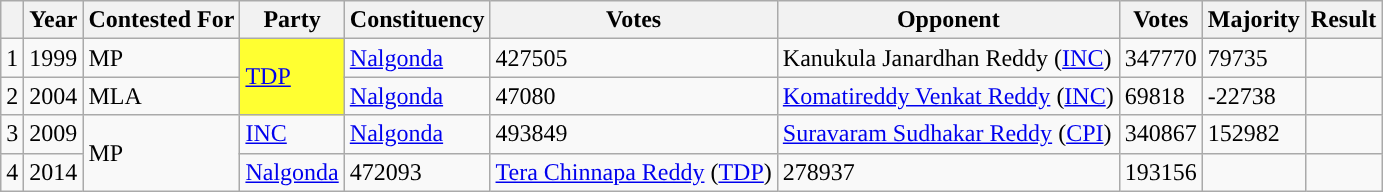<table class="wikitable">
<tr>
<th></th>
<th>Year</th>
<th>Contested For</th>
<th>Party</th>
<th>Constituency</th>
<th>Votes</th>
<th>Opponent</th>
<th>Votes</th>
<th>Majority</th>
<th>Result</th>
</tr>
<tr>
<td>1</td>
<td>1999</td>
<td>MP</td>
<td style="background-color: #FFFF31" rowspan="2"><a href='#'>TDP</a></td>
<td><a href='#'>Nalgonda</a></td>
<td>427505</td>
<td>Kanukula Janardhan Reddy (<a href='#'>INC</a>)</td>
<td>347770</td>
<td>79735</td>
<td> </td>
</tr>
<tr>
<td>2</td>
<td>2004</td>
<td>MLA</td>
<td><a href='#'>Nalgonda</a></td>
<td>47080</td>
<td><a href='#'>Komatireddy Venkat Reddy</a> (<a href='#'>INC</a>)</td>
<td>69818</td>
<td>-22738</td>
<td></td>
</tr>
<tr>
<td>3</td>
<td>2009</td>
<td rowspan="3">MP</td>
<td style="background-color: "><a href='#'>INC</a></td>
<td><a href='#'>Nalgonda</a></td>
<td>493849</td>
<td><a href='#'>Suravaram Sudhakar Reddy</a> (<a href='#'>CPI</a>)</td>
<td>340867</td>
<td>152982</td>
<td> </td>
</tr>
<tr>
<td>4</td>
<td>2014</td>
<td><a href='#'>Nalgonda</a></td>
<td>472093</td>
<td><a href='#'>Tera Chinnapa Reddy</a> (<a href='#'>TDP</a>)</td>
<td>278937</td>
<td>193156</td>
<td> </td>
</tr>
</table>
